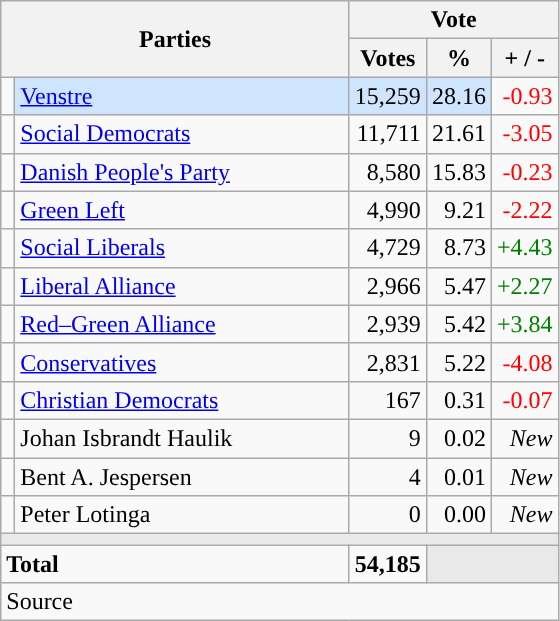<table class="wikitable" style="text-align:right;">
<tr>
<th style="text-align:centre;" rowspan="2" colspan="2" width="225">Parties</th>
<th colspan="3">Vote</th>
</tr>
<tr>
<th width="15">Votes</th>
<th width="15">%</th>
<th width="15">+ / -</th>
</tr>
<tr>
<td width="2" style="color:inherit;background:"></td>
<td bgcolor=#cfe5fe  align="left"><a href='#'>Venstre</a></td>
<td bgcolor=#cfe5fe>15,259</td>
<td bgcolor=#cfe5fe>28.16</td>
<td style=color:red;>-0.93</td>
</tr>
<tr>
<td width="2" style="color:inherit;background:"></td>
<td align="left"><a href='#'>Social Democrats</a></td>
<td>11,711</td>
<td>21.61</td>
<td style=color:red;>-3.05</td>
</tr>
<tr>
<td width="2" style="color:inherit;background:"></td>
<td align="left"><a href='#'>Danish People's Party</a></td>
<td>8,580</td>
<td>15.83</td>
<td style=color:red;>-0.23</td>
</tr>
<tr>
<td width="2" style="color:inherit;background:"></td>
<td align="left"><a href='#'>Green Left</a></td>
<td>4,990</td>
<td>9.21</td>
<td style=color:red;>-2.22</td>
</tr>
<tr>
<td width="2" style="color:inherit;background:"></td>
<td align="left"><a href='#'>Social Liberals</a></td>
<td>4,729</td>
<td>8.73</td>
<td style=color:green;>+4.43</td>
</tr>
<tr>
<td width="2" style="color:inherit;background:"></td>
<td align="left"><a href='#'>Liberal Alliance</a></td>
<td>2,966</td>
<td>5.47</td>
<td style=color:green;>+2.27</td>
</tr>
<tr>
<td width="2" style="color:inherit;background:"></td>
<td align="left"><a href='#'>Red–Green Alliance</a></td>
<td>2,939</td>
<td>5.42</td>
<td style=color:green;>+3.84</td>
</tr>
<tr>
<td width="2" style="color:inherit;background:"></td>
<td align="left"><a href='#'>Conservatives</a></td>
<td>2,831</td>
<td>5.22</td>
<td style=color:red;>-4.08</td>
</tr>
<tr>
<td width="2" style="color:inherit;background:"></td>
<td align="left"><a href='#'>Christian Democrats</a></td>
<td>167</td>
<td>0.31</td>
<td style=color:red;>-0.07</td>
</tr>
<tr>
<td width="2" style="color:inherit;background:"></td>
<td align="left">Johan Isbrandt Haulik</td>
<td>9</td>
<td>0.02</td>
<td><em>New</em></td>
</tr>
<tr>
<td width="2" style="color:inherit;background:"></td>
<td align="left">Bent A. Jespersen</td>
<td>4</td>
<td>0.01</td>
<td><em>New</em></td>
</tr>
<tr>
<td width="2" style="color:inherit;background:"></td>
<td align="left">Peter Lotinga</td>
<td>0</td>
<td>0.00</td>
<td><em>New</em></td>
</tr>
<tr>
<td colspan="7" bgcolor="#E9E9E9"></td>
</tr>
<tr>
<td align="left" colspan="2"><strong>Total</strong></td>
<td><strong>54,185</strong></td>
<td bgcolor="#E9E9E9" colspan="2"></td>
</tr>
<tr>
<td align="left" colspan="6">Source</td>
</tr>
</table>
